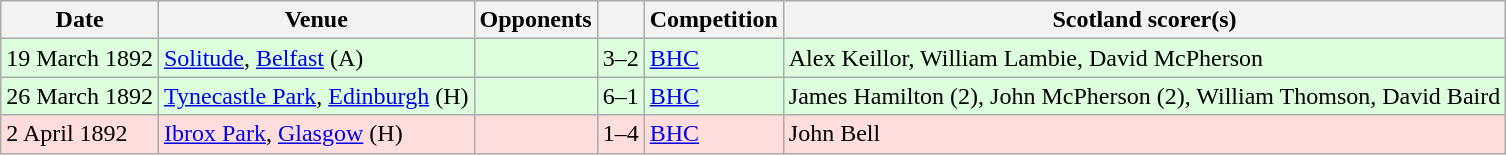<table class="wikitable">
<tr>
<th>Date</th>
<th>Venue</th>
<th>Opponents</th>
<th></th>
<th>Competition</th>
<th>Scotland scorer(s)</th>
</tr>
<tr bgcolor=#ddffdd>
<td>19 March 1892</td>
<td><a href='#'>Solitude</a>, <a href='#'>Belfast</a> (A)</td>
<td></td>
<td align=center>3–2</td>
<td><a href='#'>BHC</a></td>
<td>Alex Keillor, William Lambie, David McPherson</td>
</tr>
<tr bgcolor=#ddffdd>
<td>26 March 1892</td>
<td><a href='#'>Tynecastle Park</a>, <a href='#'>Edinburgh</a> (H)</td>
<td></td>
<td align=center>6–1</td>
<td><a href='#'>BHC</a></td>
<td>James Hamilton (2), John McPherson (2), William Thomson, David Baird</td>
</tr>
<tr bgcolor=#ffdddd>
<td>2 April 1892</td>
<td><a href='#'>Ibrox Park</a>, <a href='#'>Glasgow</a> (H)</td>
<td></td>
<td align=center>1–4</td>
<td><a href='#'>BHC</a></td>
<td>John Bell</td>
</tr>
</table>
